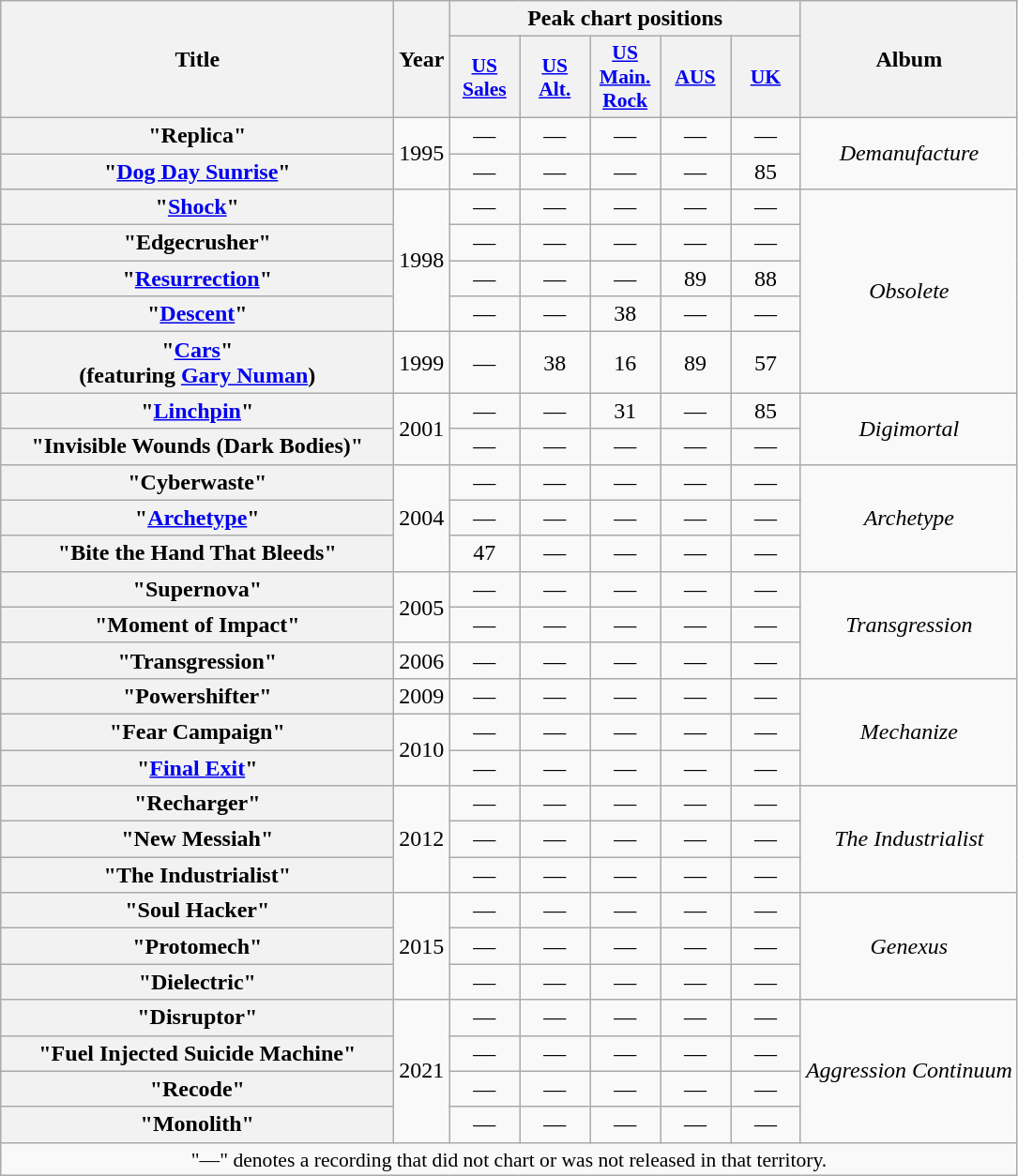<table class="wikitable plainrowheaders" style="text-align:center;">
<tr>
<th scope="col" rowspan="2" style="width:17em;">Title</th>
<th scope="col" rowspan="2">Year</th>
<th scope="col" colspan="5">Peak chart positions</th>
<th scope="col" rowspan="2">Album</th>
</tr>
<tr>
<th scope="col" style="width:3em;font-size:90%;"><a href='#'>US<br>Sales</a><br></th>
<th scope="col" style="width:3em;font-size:90%;"><a href='#'>US<br>Alt.</a><br></th>
<th scope="col" style="width:3em;font-size:90%;"><a href='#'>US<br>Main. Rock</a><br></th>
<th scope="col" style="width:3em;font-size:90%;"><a href='#'>AUS</a><br></th>
<th scope="col" style="width:3em;font-size:90%;"><a href='#'>UK</a><br></th>
</tr>
<tr>
<th scope="row">"Replica"</th>
<td rowspan="2">1995</td>
<td>—</td>
<td>—</td>
<td>—</td>
<td>—</td>
<td>—</td>
<td rowspan="2"><em>Demanufacture</em></td>
</tr>
<tr>
<th scope="row">"<a href='#'>Dog Day Sunrise</a>"</th>
<td>—</td>
<td>—</td>
<td>—</td>
<td>—</td>
<td>85</td>
</tr>
<tr>
<th scope="row">"<a href='#'>Shock</a>"</th>
<td rowspan="4">1998</td>
<td>—</td>
<td>—</td>
<td>—</td>
<td>—</td>
<td>—</td>
<td rowspan="5"><em>Obsolete</em></td>
</tr>
<tr>
<th scope="row">"Edgecrusher"</th>
<td>—</td>
<td>—</td>
<td>—</td>
<td>—</td>
<td>—</td>
</tr>
<tr>
<th scope="row">"<a href='#'>Resurrection</a>"</th>
<td>—</td>
<td>—</td>
<td>—</td>
<td>89</td>
<td>88</td>
</tr>
<tr>
<th scope="row">"<a href='#'>Descent</a>"</th>
<td>—</td>
<td>—</td>
<td>38</td>
<td>—</td>
<td>—</td>
</tr>
<tr>
<th scope="row">"<a href='#'>Cars</a>"<br><span>(featuring <a href='#'>Gary Numan</a>)</span></th>
<td>1999</td>
<td>—</td>
<td>38</td>
<td>16</td>
<td>89</td>
<td>57</td>
</tr>
<tr>
<th scope="row">"<a href='#'>Linchpin</a>"</th>
<td rowspan="2">2001</td>
<td>—</td>
<td>—</td>
<td>31</td>
<td>—</td>
<td>85</td>
<td rowspan="2"><em>Digimortal</em></td>
</tr>
<tr>
<th scope="row">"Invisible Wounds (Dark Bodies)"</th>
<td>—</td>
<td>—</td>
<td>—</td>
<td>—</td>
<td>—</td>
</tr>
<tr>
<th scope="row">"Cyberwaste"</th>
<td rowspan="3">2004</td>
<td>—</td>
<td>—</td>
<td>—</td>
<td>—</td>
<td>—</td>
<td rowspan="3"><em>Archetype</em></td>
</tr>
<tr>
<th scope="row">"<a href='#'>Archetype</a>"</th>
<td>—</td>
<td>—</td>
<td>—</td>
<td>—</td>
<td>—</td>
</tr>
<tr>
<th scope="row">"Bite the Hand That Bleeds"</th>
<td>47</td>
<td>—</td>
<td>—</td>
<td>—</td>
<td>—</td>
</tr>
<tr>
<th scope="row">"Supernova"</th>
<td rowspan="2">2005</td>
<td>—</td>
<td>—</td>
<td>—</td>
<td>—</td>
<td>—</td>
<td rowspan="3"><em>Transgression</em></td>
</tr>
<tr>
<th scope="row">"Moment of Impact"</th>
<td>—</td>
<td>—</td>
<td>—</td>
<td>—</td>
<td>—</td>
</tr>
<tr>
<th scope="row">"Transgression"</th>
<td>2006</td>
<td>—</td>
<td>—</td>
<td>—</td>
<td>—</td>
<td>—</td>
</tr>
<tr>
<th scope="row">"Powershifter"</th>
<td>2009</td>
<td>—</td>
<td>—</td>
<td>—</td>
<td>—</td>
<td>—</td>
<td rowspan="3"><em>Mechanize</em></td>
</tr>
<tr>
<th scope="row">"Fear Campaign"</th>
<td rowspan="2">2010</td>
<td>—</td>
<td>—</td>
<td>—</td>
<td>—</td>
<td>—</td>
</tr>
<tr>
<th scope="row">"<a href='#'>Final Exit</a>"</th>
<td>—</td>
<td>—</td>
<td>—</td>
<td>—</td>
<td>—</td>
</tr>
<tr>
<th scope="row">"Recharger"</th>
<td rowspan="3">2012</td>
<td>—</td>
<td>—</td>
<td>—</td>
<td>—</td>
<td>—</td>
<td rowspan="3"><em>The Industrialist</em></td>
</tr>
<tr>
<th scope="row">"New Messiah"</th>
<td>—</td>
<td>—</td>
<td>—</td>
<td>—</td>
<td>—</td>
</tr>
<tr>
<th scope="row">"The Industrialist"</th>
<td>—</td>
<td>—</td>
<td>—</td>
<td>—</td>
<td>—</td>
</tr>
<tr>
<th scope="row">"Soul Hacker"</th>
<td rowspan="3">2015</td>
<td>—</td>
<td>—</td>
<td>—</td>
<td>—</td>
<td>—</td>
<td rowspan="3"><em>Genexus</em></td>
</tr>
<tr>
<th scope="row">"Protomech"</th>
<td>—</td>
<td>—</td>
<td>—</td>
<td>—</td>
<td>—</td>
</tr>
<tr>
<th scope="row">"Dielectric"</th>
<td>—</td>
<td>—</td>
<td>—</td>
<td>—</td>
<td>—</td>
</tr>
<tr>
<th scope="row">"Disruptor"</th>
<td rowspan="4">2021</td>
<td>—</td>
<td>—</td>
<td>—</td>
<td>—</td>
<td>—</td>
<td rowspan="4"><em>Aggression Continuum</em></td>
</tr>
<tr>
<th scope="row">"Fuel Injected Suicide Machine"</th>
<td>—</td>
<td>—</td>
<td>—</td>
<td>—</td>
<td>—</td>
</tr>
<tr>
<th scope="row">"Recode"</th>
<td>—</td>
<td>—</td>
<td>—</td>
<td>—</td>
<td>—</td>
</tr>
<tr>
<th scope="row">"Monolith"</th>
<td>—</td>
<td>—</td>
<td>—</td>
<td>—</td>
<td>—</td>
</tr>
<tr>
<td colspan="8" style="font-size:90%">"—" denotes a recording that did not chart or was not released in that territory.</td>
</tr>
</table>
